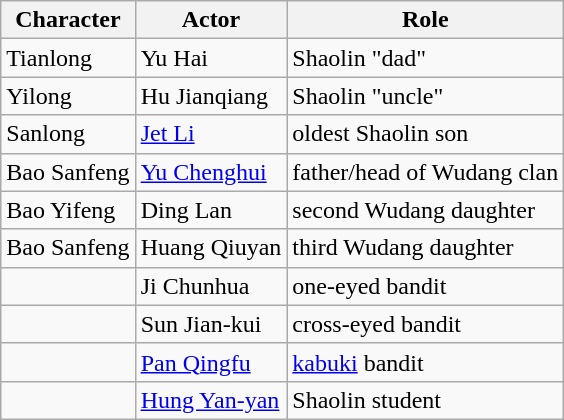<table class="wikitable">
<tr>
<th>Character</th>
<th>Actor</th>
<th>Role</th>
</tr>
<tr>
<td>Tianlong</td>
<td>Yu Hai</td>
<td>Shaolin "dad"</td>
</tr>
<tr>
<td>Yilong</td>
<td>Hu Jianqiang</td>
<td>Shaolin "uncle"</td>
</tr>
<tr>
<td>Sanlong</td>
<td><a href='#'>Jet Li</a></td>
<td>oldest Shaolin son</td>
</tr>
<tr>
<td>Bao Sanfeng</td>
<td><a href='#'>Yu Chenghui</a></td>
<td>father/head of Wudang clan</td>
</tr>
<tr>
<td>Bao Yifeng</td>
<td>Ding Lan</td>
<td>second Wudang daughter</td>
</tr>
<tr>
<td>Bao Sanfeng</td>
<td>Huang Qiuyan</td>
<td>third Wudang daughter</td>
</tr>
<tr>
<td></td>
<td>Ji Chunhua</td>
<td>one-eyed bandit</td>
</tr>
<tr>
<td></td>
<td>Sun Jian-kui</td>
<td>cross-eyed bandit</td>
</tr>
<tr>
<td></td>
<td><a href='#'>Pan Qingfu</a></td>
<td><a href='#'>kabuki</a> bandit</td>
</tr>
<tr>
<td></td>
<td><a href='#'>Hung Yan-yan</a></td>
<td>Shaolin student</td>
</tr>
</table>
